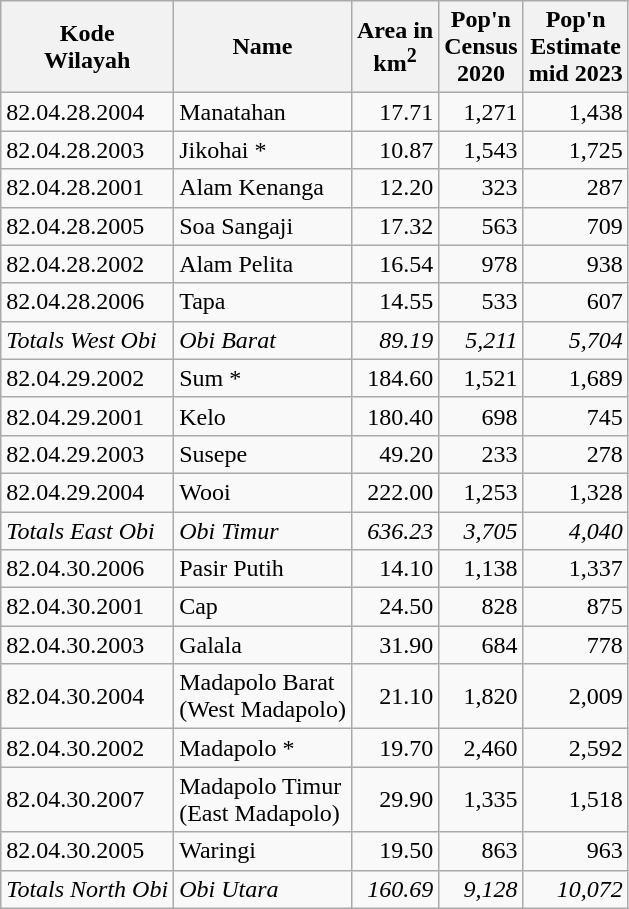<table class="sortable wikitable">
<tr>
<th>Kode <br>Wilayah</th>
<th>Name</th>
<th>Area in<br>km<sup>2</sup></th>
<th>Pop'n<br>Census<br>2020</th>
<th>Pop'n<br>Estimate<br>mid 2023</th>
</tr>
<tr>
<td>82.04.28.2004</td>
<td>Manatahan</td>
<td align="right">17.71</td>
<td align="right">1,271</td>
<td align="right">1,438</td>
</tr>
<tr>
<td>82.04.28.2003</td>
<td>Jikohai *</td>
<td align="right">10.87</td>
<td align="right">1,543</td>
<td align="right">1,725</td>
</tr>
<tr>
<td>82.04.28.2001</td>
<td>Alam Kenanga</td>
<td align="right">12.20</td>
<td align="right">323</td>
<td align="right">287</td>
</tr>
<tr>
<td>82.04.28.2005</td>
<td>Soa Sangaji</td>
<td align="right">17.32</td>
<td align="right">563</td>
<td align="right">709</td>
</tr>
<tr>
<td>82.04.28.2002</td>
<td>Alam Pelita</td>
<td align="right">16.54</td>
<td align="right">978</td>
<td align="right">938</td>
</tr>
<tr>
<td>82.04.28.2006</td>
<td>Tapa</td>
<td align="right">14.55</td>
<td align="right">533</td>
<td align="right">607</td>
</tr>
<tr>
<td><em>Totals West Obi</em></td>
<td><em>Obi Barat</em></td>
<td align="right"><em>89.19</em></td>
<td align="right"><em>5,211</em></td>
<td align="right"><em>5,704</em></td>
</tr>
<tr>
<td>82.04.29.2002</td>
<td>Sum *</td>
<td align="right">184.60</td>
<td align="right">1,521</td>
<td align="right">1,689</td>
</tr>
<tr>
<td>82.04.29.2001</td>
<td>Kelo</td>
<td align="right">180.40</td>
<td align="right">698</td>
<td align="right">745</td>
</tr>
<tr>
<td>82.04.29.2003</td>
<td>Susepe</td>
<td align="right">49.20</td>
<td align="right">233</td>
<td align="right">278</td>
</tr>
<tr>
<td>82.04.29.2004</td>
<td>Wooi</td>
<td align="right">222.00</td>
<td align="right">1,253</td>
<td align="right">1,328</td>
</tr>
<tr>
<td><em>Totals East Obi</em></td>
<td><em>Obi Timur</em></td>
<td align="right"><em>636.23</em></td>
<td align="right"><em>3,705</em></td>
<td align="right"><em>4,040</em></td>
</tr>
<tr>
<td>82.04.30.2006</td>
<td>Pasir Putih</td>
<td align="right">14.10</td>
<td align="right">1,138</td>
<td align="right">1,337</td>
</tr>
<tr>
<td>82.04.30.2001</td>
<td>Cap</td>
<td align="right">24.50</td>
<td align="right">828</td>
<td align="right">875</td>
</tr>
<tr>
<td>82.04.30.2003</td>
<td>Galala</td>
<td align="right">31.90</td>
<td align="right">684</td>
<td align="right">778</td>
</tr>
<tr>
<td>82.04.30.2004</td>
<td>Madapolo Barat<br>(West Madapolo)</td>
<td align="right">21.10</td>
<td align="right">1,820</td>
<td align="right">2,009</td>
</tr>
<tr>
<td>82.04.30.2002</td>
<td>Madapolo *</td>
<td align="right">19.70</td>
<td align="right">2,460</td>
<td align="right">2,592</td>
</tr>
<tr>
<td>82.04.30.2007</td>
<td>Madapolo Timur<br>(East Madapolo)</td>
<td align="right">29.90</td>
<td align="right">1,335</td>
<td align="right">1,518</td>
</tr>
<tr>
<td>82.04.30.2005</td>
<td>Waringi</td>
<td align="right">19.50</td>
<td align="right">863</td>
<td align="right">963</td>
</tr>
<tr>
<td><em>Totals North Obi</em></td>
<td><em>Obi Utara</em></td>
<td align="right"><em>160.69</em></td>
<td align="right"><em>9,128</em></td>
<td align="right"><em>10,072</em></td>
</tr>
</table>
